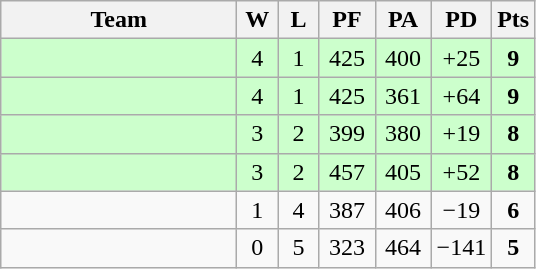<table class="wikitable" style="text-align:center;">
<tr>
<th width=150>Team</th>
<th width=20>W</th>
<th width=20>L</th>
<th width=30>PF</th>
<th width=30>PA</th>
<th width=30>PD</th>
<th width=20>Pts</th>
</tr>
<tr bgcolor="#ccffcc">
<td align="left"></td>
<td>4</td>
<td>1</td>
<td>425</td>
<td>400</td>
<td>+25</td>
<td><strong>9</strong></td>
</tr>
<tr bgcolor="#ccffcc">
<td align="left"></td>
<td>4</td>
<td>1</td>
<td>425</td>
<td>361</td>
<td>+64</td>
<td><strong>9</strong></td>
</tr>
<tr bgcolor="#ccffcc">
<td align="left"></td>
<td>3</td>
<td>2</td>
<td>399</td>
<td>380</td>
<td>+19</td>
<td><strong>8</strong></td>
</tr>
<tr bgcolor="#ccffcc">
<td align="left"></td>
<td>3</td>
<td>2</td>
<td>457</td>
<td>405</td>
<td>+52</td>
<td><strong>8</strong></td>
</tr>
<tr>
<td align="left"></td>
<td>1</td>
<td>4</td>
<td>387</td>
<td>406</td>
<td>−19</td>
<td><strong>6</strong></td>
</tr>
<tr>
<td align="left"></td>
<td>0</td>
<td>5</td>
<td>323</td>
<td>464</td>
<td>−141</td>
<td><strong>5</strong></td>
</tr>
</table>
